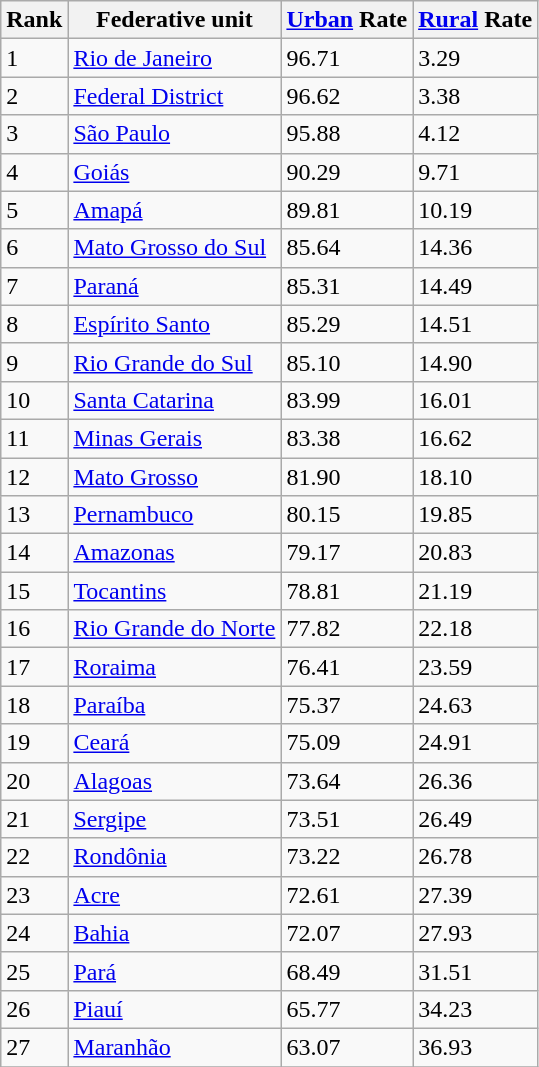<table class="wikitable sortable">
<tr>
<th>Rank</th>
<th>Federative unit</th>
<th><a href='#'>Urban</a> Rate</th>
<th><a href='#'>Rural</a> Rate</th>
</tr>
<tr>
<td>1</td>
<td><a href='#'>Rio de Janeiro</a></td>
<td>96.71</td>
<td>3.29</td>
</tr>
<tr>
<td>2</td>
<td><a href='#'>Federal District</a></td>
<td>96.62</td>
<td>3.38</td>
</tr>
<tr>
<td>3</td>
<td><a href='#'>São Paulo</a></td>
<td>95.88</td>
<td>4.12</td>
</tr>
<tr>
<td>4</td>
<td><a href='#'>Goiás</a></td>
<td>90.29</td>
<td>9.71</td>
</tr>
<tr>
<td>5</td>
<td><a href='#'>Amapá</a></td>
<td>89.81</td>
<td>10.19</td>
</tr>
<tr>
<td>6</td>
<td><a href='#'>Mato Grosso do Sul</a></td>
<td>85.64</td>
<td>14.36</td>
</tr>
<tr>
<td>7</td>
<td><a href='#'>Paraná</a></td>
<td>85.31</td>
<td>14.49</td>
</tr>
<tr>
<td>8</td>
<td><a href='#'>Espírito Santo</a></td>
<td>85.29</td>
<td>14.51</td>
</tr>
<tr>
<td>9</td>
<td><a href='#'>Rio Grande do Sul</a></td>
<td>85.10</td>
<td>14.90</td>
</tr>
<tr>
<td>10</td>
<td><a href='#'>Santa Catarina</a></td>
<td>83.99</td>
<td>16.01</td>
</tr>
<tr>
<td>11</td>
<td><a href='#'>Minas Gerais</a></td>
<td>83.38</td>
<td>16.62</td>
</tr>
<tr>
<td>12</td>
<td><a href='#'>Mato Grosso</a></td>
<td>81.90</td>
<td>18.10</td>
</tr>
<tr>
<td>13</td>
<td><a href='#'>Pernambuco</a></td>
<td>80.15</td>
<td>19.85</td>
</tr>
<tr>
<td>14</td>
<td><a href='#'>Amazonas</a></td>
<td>79.17</td>
<td>20.83</td>
</tr>
<tr>
<td>15</td>
<td><a href='#'>Tocantins</a></td>
<td>78.81</td>
<td>21.19</td>
</tr>
<tr>
<td>16</td>
<td><a href='#'>Rio Grande do Norte</a></td>
<td>77.82</td>
<td>22.18</td>
</tr>
<tr>
<td>17</td>
<td><a href='#'>Roraima</a></td>
<td>76.41</td>
<td>23.59</td>
</tr>
<tr>
<td>18</td>
<td><a href='#'>Paraíba</a></td>
<td>75.37</td>
<td>24.63</td>
</tr>
<tr>
<td>19</td>
<td><a href='#'>Ceará</a></td>
<td>75.09</td>
<td>24.91</td>
</tr>
<tr>
<td>20</td>
<td><a href='#'>Alagoas</a></td>
<td>73.64</td>
<td>26.36</td>
</tr>
<tr>
<td>21</td>
<td><a href='#'>Sergipe</a></td>
<td>73.51</td>
<td>26.49</td>
</tr>
<tr>
<td>22</td>
<td><a href='#'>Rondônia</a></td>
<td>73.22</td>
<td>26.78</td>
</tr>
<tr>
<td>23</td>
<td><a href='#'>Acre</a></td>
<td>72.61</td>
<td>27.39</td>
</tr>
<tr>
<td>24</td>
<td><a href='#'>Bahia</a></td>
<td>72.07</td>
<td>27.93</td>
</tr>
<tr>
<td>25</td>
<td><a href='#'>Pará</a></td>
<td>68.49</td>
<td>31.51</td>
</tr>
<tr>
<td>26</td>
<td><a href='#'>Piauí</a></td>
<td>65.77</td>
<td>34.23</td>
</tr>
<tr>
<td>27</td>
<td><a href='#'>Maranhão</a></td>
<td>63.07</td>
<td>36.93</td>
</tr>
<tr>
</tr>
</table>
